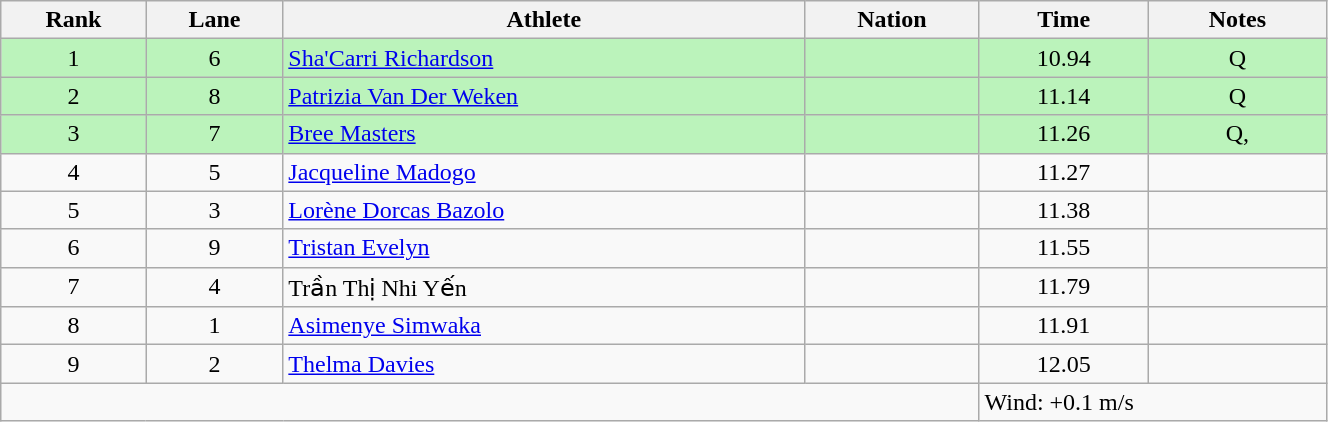<table class="wikitable sortable" style="text-align:center;width: 70%;">
<tr>
<th>Rank</th>
<th>Lane</th>
<th>Athlete</th>
<th>Nation</th>
<th>Time</th>
<th>Notes</th>
</tr>
<tr bgcolor=bbf3bb>
<td>1</td>
<td>6</td>
<td align=left><a href='#'>Sha'Carri Richardson</a></td>
<td align=left></td>
<td>10.94</td>
<td>Q</td>
</tr>
<tr bgcolor=bbf3bb>
<td>2</td>
<td>8</td>
<td align=left><a href='#'>Patrizia Van Der Weken</a></td>
<td align=left></td>
<td>11.14</td>
<td>Q</td>
</tr>
<tr bgcolor=bbf3bb>
<td>3</td>
<td>7</td>
<td align=left><a href='#'>Bree Masters</a></td>
<td align=left></td>
<td>11.26</td>
<td>Q, </td>
</tr>
<tr>
<td>4</td>
<td>5</td>
<td align=left><a href='#'>Jacqueline Madogo</a></td>
<td align=left></td>
<td>11.27</td>
<td></td>
</tr>
<tr>
<td>5</td>
<td>3</td>
<td align=left><a href='#'>Lorène Dorcas Bazolo</a></td>
<td align=left></td>
<td>11.38</td>
<td></td>
</tr>
<tr>
<td>6</td>
<td>9</td>
<td align=left><a href='#'>Tristan Evelyn</a></td>
<td align=left></td>
<td>11.55</td>
<td></td>
</tr>
<tr>
<td>7</td>
<td>4</td>
<td align=left>Trần Thị Nhi Yến</td>
<td align=left></td>
<td>11.79</td>
<td></td>
</tr>
<tr>
<td>8</td>
<td>1</td>
<td align=left><a href='#'>Asimenye Simwaka</a></td>
<td align=left></td>
<td>11.91</td>
<td></td>
</tr>
<tr>
<td>9</td>
<td>2</td>
<td align=left><a href='#'>Thelma Davies</a></td>
<td align=left></td>
<td>12.05</td>
<td></td>
</tr>
<tr class="sortbottom">
<td colspan="4"></td>
<td colspan="2" style="text-align:left;">Wind: +0.1 m/s</td>
</tr>
</table>
